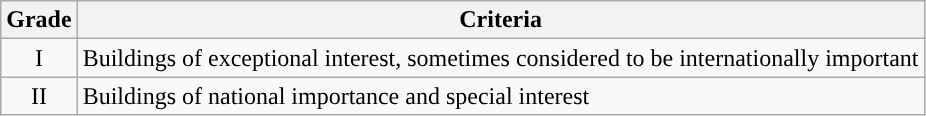<table class="wikitable">
<tr>
<th>Grade</th>
<th>Criteria</th>
</tr>
<tr>
<td align="center" >I</td>
<td>Buildings of exceptional interest, sometimes considered to be internationally important</td>
</tr>
<tr>
<td align="center" >II</td>
<td>Buildings of national importance and special interest</td>
</tr>
</table>
